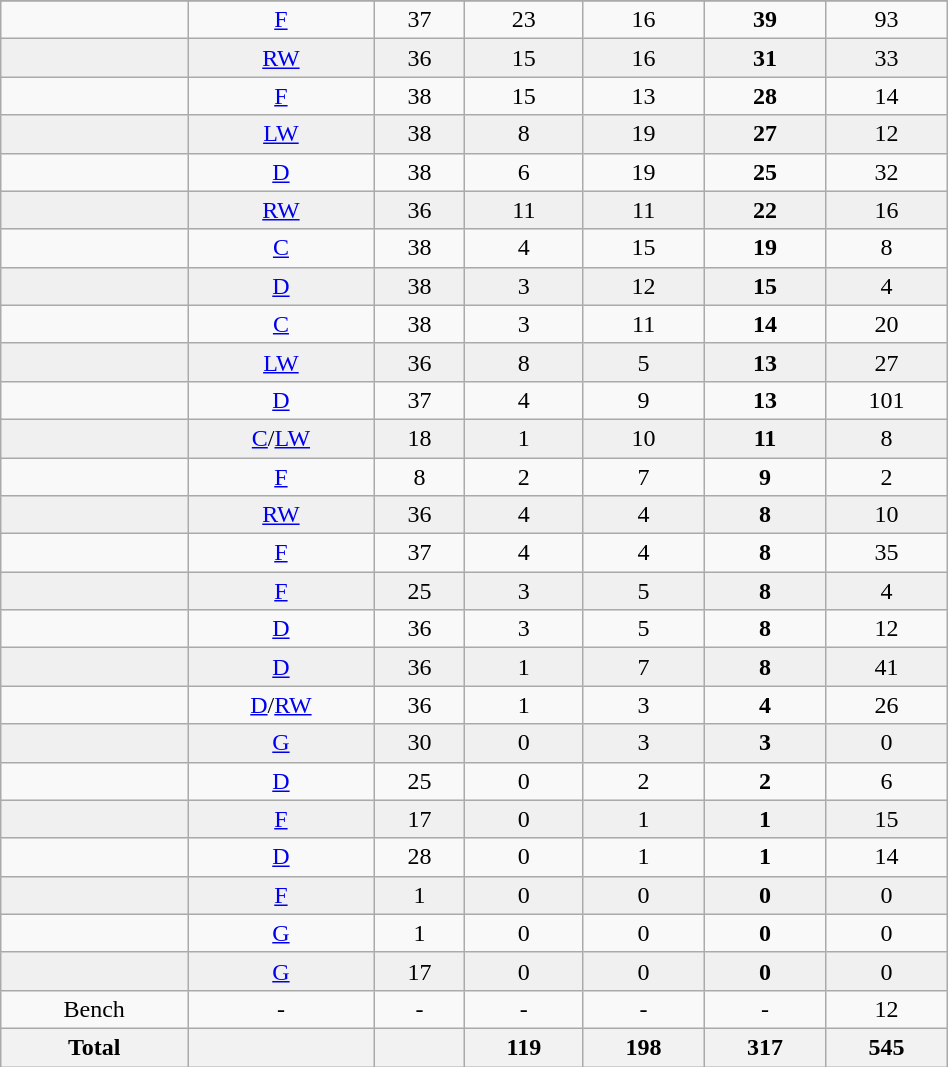<table class="wikitable sortable" width ="50%">
<tr align="center">
</tr>
<tr align="center" bgcolor="">
<td></td>
<td><a href='#'>F</a></td>
<td>37</td>
<td>23</td>
<td>16</td>
<td><strong>39</strong></td>
<td>93</td>
</tr>
<tr align="center" bgcolor="f0f0f0">
<td></td>
<td><a href='#'>RW</a></td>
<td>36</td>
<td>15</td>
<td>16</td>
<td><strong>31</strong></td>
<td>33</td>
</tr>
<tr align="center" bgcolor="">
<td></td>
<td><a href='#'>F</a></td>
<td>38</td>
<td>15</td>
<td>13</td>
<td><strong>28</strong></td>
<td>14</td>
</tr>
<tr align="center" bgcolor="f0f0f0">
<td></td>
<td><a href='#'>LW</a></td>
<td>38</td>
<td>8</td>
<td>19</td>
<td><strong>27</strong></td>
<td>12</td>
</tr>
<tr align="center" bgcolor="">
<td></td>
<td><a href='#'>D</a></td>
<td>38</td>
<td>6</td>
<td>19</td>
<td><strong>25</strong></td>
<td>32</td>
</tr>
<tr align="center" bgcolor="f0f0f0">
<td></td>
<td><a href='#'>RW</a></td>
<td>36</td>
<td>11</td>
<td>11</td>
<td><strong>22</strong></td>
<td>16</td>
</tr>
<tr align="center" bgcolor="">
<td></td>
<td><a href='#'>C</a></td>
<td>38</td>
<td>4</td>
<td>15</td>
<td><strong>19</strong></td>
<td>8</td>
</tr>
<tr align="center" bgcolor="f0f0f0">
<td></td>
<td><a href='#'>D</a></td>
<td>38</td>
<td>3</td>
<td>12</td>
<td><strong>15</strong></td>
<td>4</td>
</tr>
<tr align="center" bgcolor="">
<td></td>
<td><a href='#'>C</a></td>
<td>38</td>
<td>3</td>
<td>11</td>
<td><strong>14</strong></td>
<td>20</td>
</tr>
<tr align="center" bgcolor="f0f0f0">
<td></td>
<td><a href='#'>LW</a></td>
<td>36</td>
<td>8</td>
<td>5</td>
<td><strong>13</strong></td>
<td>27</td>
</tr>
<tr align="center" bgcolor="">
<td></td>
<td><a href='#'>D</a></td>
<td>37</td>
<td>4</td>
<td>9</td>
<td><strong>13</strong></td>
<td>101</td>
</tr>
<tr align="center" bgcolor="f0f0f0">
<td></td>
<td><a href='#'>C</a>/<a href='#'>LW</a></td>
<td>18</td>
<td>1</td>
<td>10</td>
<td><strong>11</strong></td>
<td>8</td>
</tr>
<tr align="center" bgcolor="">
<td></td>
<td><a href='#'>F</a></td>
<td>8</td>
<td>2</td>
<td>7</td>
<td><strong>9</strong></td>
<td>2</td>
</tr>
<tr align="center" bgcolor="f0f0f0">
<td></td>
<td><a href='#'>RW</a></td>
<td>36</td>
<td>4</td>
<td>4</td>
<td><strong>8</strong></td>
<td>10</td>
</tr>
<tr align="center" bgcolor="">
<td></td>
<td><a href='#'>F</a></td>
<td>37</td>
<td>4</td>
<td>4</td>
<td><strong>8</strong></td>
<td>35</td>
</tr>
<tr align="center" bgcolor="f0f0f0">
<td></td>
<td><a href='#'>F</a></td>
<td>25</td>
<td>3</td>
<td>5</td>
<td><strong>8</strong></td>
<td>4</td>
</tr>
<tr align="center" bgcolor="">
<td></td>
<td><a href='#'>D</a></td>
<td>36</td>
<td>3</td>
<td>5</td>
<td><strong>8</strong></td>
<td>12</td>
</tr>
<tr align="center" bgcolor="f0f0f0">
<td></td>
<td><a href='#'>D</a></td>
<td>36</td>
<td>1</td>
<td>7</td>
<td><strong>8</strong></td>
<td>41</td>
</tr>
<tr align="center" bgcolor="">
<td></td>
<td><a href='#'>D</a>/<a href='#'>RW</a></td>
<td>36</td>
<td>1</td>
<td>3</td>
<td><strong>4</strong></td>
<td>26</td>
</tr>
<tr align="center" bgcolor="f0f0f0">
<td></td>
<td><a href='#'>G</a></td>
<td>30</td>
<td>0</td>
<td>3</td>
<td><strong>3</strong></td>
<td>0</td>
</tr>
<tr align="center" bgcolor="">
<td></td>
<td><a href='#'>D</a></td>
<td>25</td>
<td>0</td>
<td>2</td>
<td><strong>2</strong></td>
<td>6</td>
</tr>
<tr align="center" bgcolor="f0f0f0">
<td></td>
<td><a href='#'>F</a></td>
<td>17</td>
<td>0</td>
<td>1</td>
<td><strong>1</strong></td>
<td>15</td>
</tr>
<tr align="center" bgcolor="">
<td></td>
<td><a href='#'>D</a></td>
<td>28</td>
<td>0</td>
<td>1</td>
<td><strong>1</strong></td>
<td>14</td>
</tr>
<tr align="center" bgcolor="f0f0f0">
<td></td>
<td><a href='#'>F</a></td>
<td>1</td>
<td>0</td>
<td>0</td>
<td><strong>0</strong></td>
<td>0</td>
</tr>
<tr align="center" bgcolor="">
<td></td>
<td><a href='#'>G</a></td>
<td>1</td>
<td>0</td>
<td>0</td>
<td><strong>0</strong></td>
<td>0</td>
</tr>
<tr align="center" bgcolor="f0f0f0">
<td></td>
<td><a href='#'>G</a></td>
<td>17</td>
<td>0</td>
<td>0</td>
<td><strong>0</strong></td>
<td>0</td>
</tr>
<tr align="center" bgcolor="">
<td>Bench</td>
<td>-</td>
<td>-</td>
<td>-</td>
<td>-</td>
<td>-</td>
<td>12</td>
</tr>
<tr>
<th>Total</th>
<th></th>
<th></th>
<th>119</th>
<th>198</th>
<th>317</th>
<th>545</th>
</tr>
</table>
